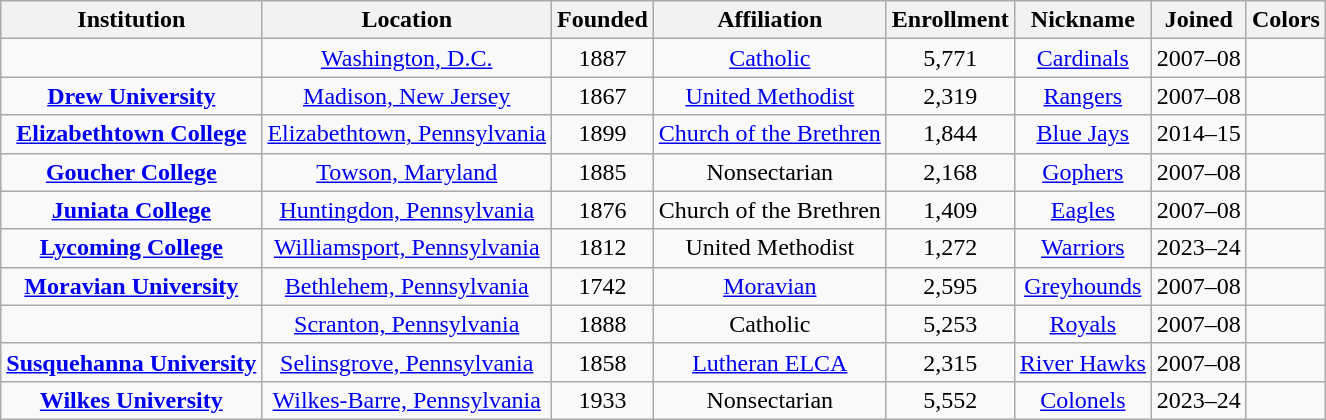<table class="wikitable sortable" style="text-align:center;">
<tr>
<th>Institution</th>
<th>Location</th>
<th>Founded</th>
<th>Affiliation</th>
<th>Enrollment</th>
<th>Nickname</th>
<th>Joined</th>
<th>Colors</th>
</tr>
<tr>
<td></td>
<td><a href='#'>Washington, D.C.</a></td>
<td>1887</td>
<td><a href='#'>Catholic</a><br></td>
<td>5,771</td>
<td><a href='#'>Cardinals</a></td>
<td>2007–08</td>
<td> </td>
</tr>
<tr>
<td><strong><a href='#'>Drew University</a></strong></td>
<td><a href='#'>Madison, New Jersey</a></td>
<td>1867</td>
<td><a href='#'>United Methodist</a></td>
<td>2,319</td>
<td><a href='#'>Rangers</a></td>
<td>2007–08</td>
<td> </td>
</tr>
<tr>
<td><strong><a href='#'>Elizabethtown College</a></strong></td>
<td><a href='#'>Elizabethtown, Pennsylvania</a></td>
<td>1899</td>
<td><a href='#'>Church of the Brethren</a></td>
<td>1,844</td>
<td><a href='#'>Blue Jays</a></td>
<td>2014–15</td>
<td> </td>
</tr>
<tr>
<td><strong><a href='#'>Goucher College</a></strong></td>
<td><a href='#'>Towson, Maryland</a></td>
<td>1885</td>
<td>Nonsectarian</td>
<td>2,168</td>
<td><a href='#'>Gophers</a></td>
<td>2007–08</td>
<td> </td>
</tr>
<tr>
<td><strong><a href='#'>Juniata College</a></strong></td>
<td><a href='#'>Huntingdon, Pennsylvania</a></td>
<td>1876</td>
<td>Church of the Brethren</td>
<td>1,409</td>
<td><a href='#'>Eagles</a></td>
<td>2007–08</td>
<td> </td>
</tr>
<tr>
<td><strong><a href='#'>Lycoming College</a></strong></td>
<td><a href='#'>Williamsport, Pennsylvania</a></td>
<td>1812</td>
<td>United Methodist</td>
<td>1,272</td>
<td><a href='#'>Warriors</a></td>
<td>2023–24</td>
<td> </td>
</tr>
<tr>
<td><strong><a href='#'>Moravian University</a></strong></td>
<td><a href='#'>Bethlehem, Pennsylvania</a></td>
<td>1742</td>
<td><a href='#'>Moravian</a></td>
<td>2,595</td>
<td><a href='#'>Greyhounds</a></td>
<td>2007–08</td>
<td> </td>
</tr>
<tr>
<td></td>
<td><a href='#'>Scranton, Pennsylvania</a></td>
<td>1888</td>
<td>Catholic<br></td>
<td>5,253</td>
<td><a href='#'>Royals</a></td>
<td>2007–08</td>
<td> </td>
</tr>
<tr>
<td><strong><a href='#'>Susquehanna University</a></strong></td>
<td><a href='#'>Selinsgrove, Pennsylvania</a></td>
<td>1858</td>
<td><a href='#'>Lutheran ELCA</a></td>
<td>2,315</td>
<td><a href='#'>River Hawks</a></td>
<td>2007–08</td>
<td> </td>
</tr>
<tr>
<td><strong><a href='#'>Wilkes University</a></strong></td>
<td><a href='#'>Wilkes-Barre, Pennsylvania</a></td>
<td>1933</td>
<td>Nonsectarian</td>
<td>5,552</td>
<td><a href='#'>Colonels</a></td>
<td>2023–24</td>
<td> </td>
</tr>
</table>
